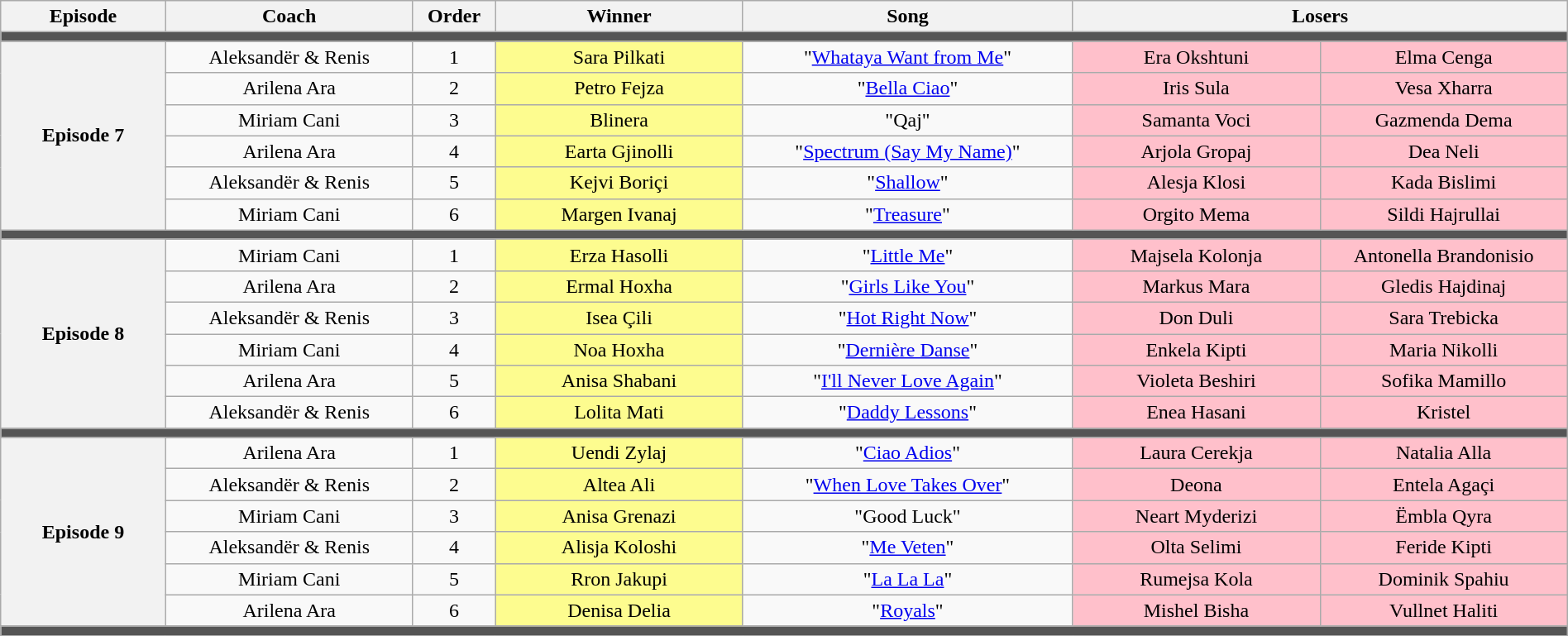<table class="wikitable" style="text-align:center; width:100%;">
<tr>
<th style="width:10%">Episode</th>
<th style="width:15%">Coach</th>
<th style="width:05%">Order</th>
<th style="width:15%">Winner</th>
<th style="width:20%">Song</th>
<th style="width:30%" colspan="2">Losers</th>
</tr>
<tr>
<td colspan="7" style="background:#555"></td>
</tr>
<tr>
<th rowspan="6">Episode 7<br><small></small></th>
<td>Aleksandër & Renis</td>
<td>1</td>
<td style="background:#fdfc8f">Sara Pilkati</td>
<td>"<a href='#'>Whataya Want from Me</a>"</td>
<td style="width:15%; background:pink">Era Okshtuni</td>
<td style="width:15%; background:pink">Elma Cenga</td>
</tr>
<tr>
<td>Arilena Ara</td>
<td>2</td>
<td style="background:#fdfc8f">Petro Fejza</td>
<td>"<a href='#'>Bella Ciao</a>"</td>
<td style="background:pink">Iris Sula</td>
<td style="background:pink">Vesa Xharra</td>
</tr>
<tr>
<td>Miriam Cani</td>
<td>3</td>
<td style="background:#fdfc8f">Blinera</td>
<td>"Qaj"</td>
<td style="background:pink">Samanta Voci</td>
<td style="background:pink">Gazmenda Dema</td>
</tr>
<tr>
<td>Arilena Ara</td>
<td>4</td>
<td style="background:#fdfc8f">Earta Gjinolli</td>
<td>"<a href='#'>Spectrum (Say My Name)</a>"</td>
<td style="background:pink">Arjola Gropaj</td>
<td style="background:pink">Dea Neli</td>
</tr>
<tr>
<td>Aleksandër & Renis</td>
<td>5</td>
<td style="background:#fdfc8f">Kejvi Boriçi</td>
<td>"<a href='#'>Shallow</a>"</td>
<td style="background:pink">Alesja Klosi</td>
<td style="background:pink">Kada Bislimi</td>
</tr>
<tr>
<td>Miriam Cani</td>
<td>6</td>
<td style="background:#fdfc8f">Margen Ivanaj</td>
<td>"<a href='#'>Treasure</a>"</td>
<td style="background:pink">Orgito Mema</td>
<td style="background:pink">Sildi Hajrullai</td>
</tr>
<tr>
<td colspan="7" style="background:#555"></td>
</tr>
<tr>
<th rowspan="6">Episode 8<br><small></small></th>
<td>Miriam Cani</td>
<td>1</td>
<td style="background:#fdfc8f">Erza Hasolli</td>
<td>"<a href='#'>Little Me</a>"</td>
<td style="background:pink">Majsela Kolonja</td>
<td style="background:pink">Antonella Brandonisio</td>
</tr>
<tr>
<td>Arilena Ara</td>
<td>2</td>
<td style="background:#fdfc8f">Ermal Hoxha</td>
<td>"<a href='#'>Girls Like You</a>"</td>
<td style="background:pink">Markus Mara</td>
<td style="background:pink">Gledis Hajdinaj</td>
</tr>
<tr>
<td>Aleksandër & Renis</td>
<td>3</td>
<td style="background:#fdfc8f">Isea Çili</td>
<td>"<a href='#'>Hot Right Now</a>"</td>
<td style="background:pink">Don Duli</td>
<td style="background:pink">Sara Trebicka</td>
</tr>
<tr>
<td>Miriam Cani</td>
<td>4</td>
<td style="background:#fdfc8f">Noa Hoxha</td>
<td>"<a href='#'>Dernière Danse</a>"</td>
<td style="background:pink">Enkela Kipti</td>
<td style="background:pink">Maria Nikolli</td>
</tr>
<tr>
<td>Arilena Ara</td>
<td>5</td>
<td style="background:#fdfc8f">Anisa Shabani</td>
<td>"<a href='#'>I'll Never Love Again</a>"</td>
<td style="background:pink">Violeta Beshiri</td>
<td style="background:pink">Sofika Mamillo</td>
</tr>
<tr>
<td>Aleksandër & Renis</td>
<td>6</td>
<td style="background:#fdfc8f">Lolita Mati</td>
<td>"<a href='#'>Daddy Lessons</a>"</td>
<td style="background:pink">Enea Hasani</td>
<td style="background:pink">Kristel</td>
</tr>
<tr>
<td colspan="7" style="background:#555"></td>
</tr>
<tr>
<th rowspan="6">Episode 9<br><small></small></th>
<td>Arilena Ara</td>
<td>1</td>
<td style="background:#fdfc8f">Uendi Zylaj</td>
<td>"<a href='#'>Ciao Adios</a>"</td>
<td style="background:pink">Laura Cerekja</td>
<td style="background:pink">Natalia Alla</td>
</tr>
<tr>
<td>Aleksandër & Renis</td>
<td>2</td>
<td style="background:#fdfc8f">Altea Ali</td>
<td>"<a href='#'>When Love Takes Over</a>"</td>
<td style="background:pink">Deona</td>
<td style="background:pink">Entela Agaçi</td>
</tr>
<tr>
<td>Miriam Cani</td>
<td>3</td>
<td style="background:#fdfc8f">Anisa Grenazi</td>
<td>"Good Luck"</td>
<td style="background:pink">Neart Myderizi</td>
<td style="background:pink">Ëmbla Qyra</td>
</tr>
<tr>
<td>Aleksandër & Renis</td>
<td>4</td>
<td style="background:#fdfc8f">Alisja Koloshi</td>
<td>"<a href='#'>Me Veten</a>"</td>
<td style="background:pink">Olta Selimi</td>
<td style="background:pink">Feride Kipti</td>
</tr>
<tr>
<td>Miriam Cani</td>
<td>5</td>
<td style="background:#fdfc8f">Rron Jakupi</td>
<td>"<a href='#'>La La La</a>"</td>
<td style="background:pink">Rumejsa Kola</td>
<td style="background:pink">Dominik Spahiu</td>
</tr>
<tr>
<td>Arilena Ara</td>
<td>6</td>
<td style="background:#fdfc8f">Denisa Delia</td>
<td>"<a href='#'>Royals</a>"</td>
<td style="background:pink">Mishel Bisha</td>
<td style="background:pink">Vullnet Haliti</td>
</tr>
<tr>
<td colspan="7" style="background:#555"></td>
</tr>
<tr>
</tr>
</table>
